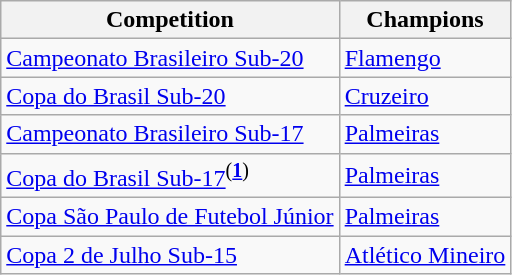<table class="wikitable">
<tr>
<th>Competition</th>
<th>Champions</th>
</tr>
<tr>
<td><a href='#'>Campeonato Brasileiro Sub-20</a></td>
<td><a href='#'>Flamengo</a></td>
</tr>
<tr>
<td><a href='#'>Copa do Brasil Sub-20</a></td>
<td><a href='#'>Cruzeiro</a></td>
</tr>
<tr>
<td><a href='#'>Campeonato Brasileiro Sub-17</a></td>
<td><a href='#'>Palmeiras</a></td>
</tr>
<tr>
<td><a href='#'>Copa do Brasil Sub-17</a><sup>(<strong><a href='#'>1</a></strong>)</sup></td>
<td><a href='#'>Palmeiras</a></td>
</tr>
<tr>
<td><a href='#'>Copa São Paulo de Futebol Júnior</a></td>
<td><a href='#'>Palmeiras</a></td>
</tr>
<tr>
<td><a href='#'>Copa 2 de Julho Sub-15</a></td>
<td><a href='#'>Atlético Mineiro</a></td>
</tr>
</table>
